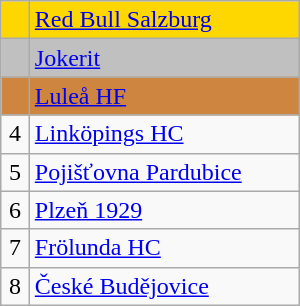<table class="wikitable" style="width:200px;">
<tr style="background:gold;">
<td align=center></td>
<td> <a href='#'>Red Bull Salzburg</a></td>
</tr>
<tr style="background:silver;">
<td align=center></td>
<td> <a href='#'>Jokerit</a></td>
</tr>
<tr style="background:peru;">
<td align=center></td>
<td> <a href='#'>Luleå HF</a></td>
</tr>
<tr>
<td align=center>4</td>
<td> <a href='#'>Linköpings HC</a></td>
</tr>
<tr>
<td align=center>5</td>
<td> <a href='#'>Pojišťovna Pardubice</a></td>
</tr>
<tr>
<td align=center>6</td>
<td> <a href='#'>Plzeň 1929</a></td>
</tr>
<tr>
<td align=center>7</td>
<td> <a href='#'>Frölunda HC</a></td>
</tr>
<tr>
<td align=center>8</td>
<td> <a href='#'>České Budějovice</a></td>
</tr>
</table>
